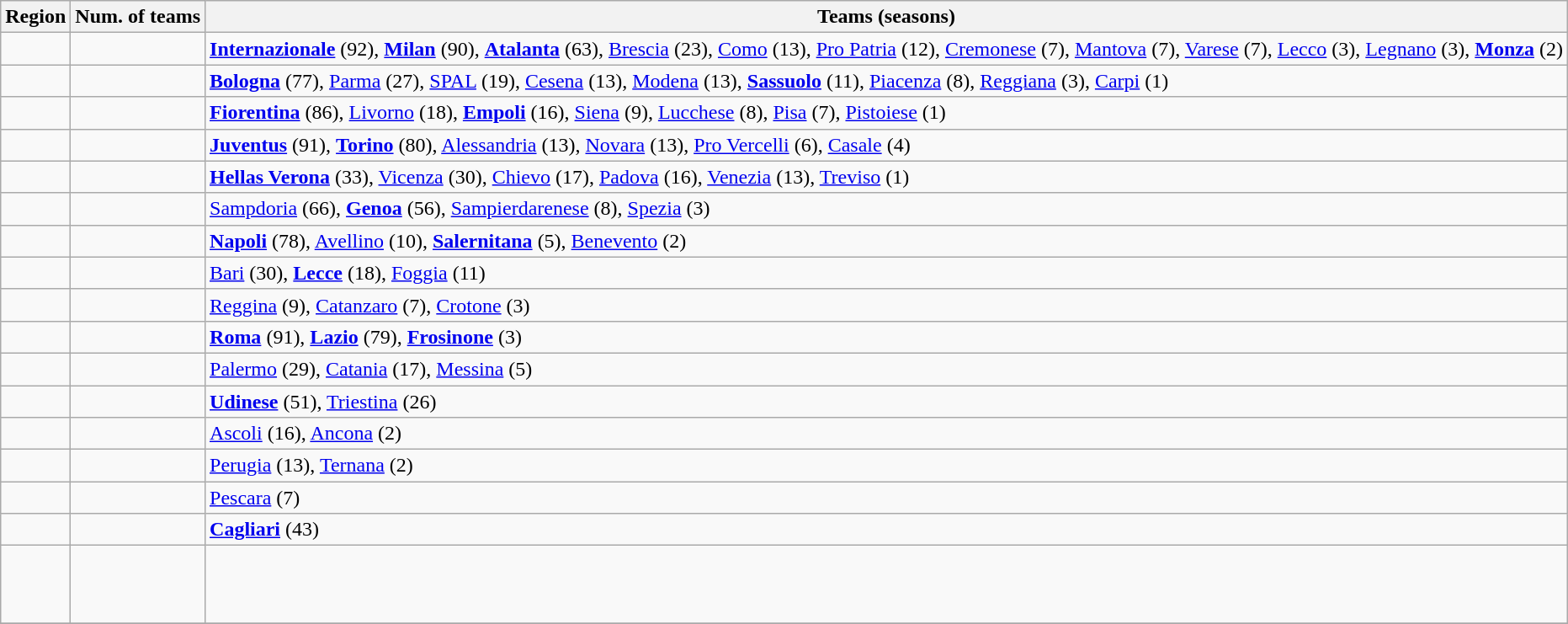<table class="wikitable">
<tr>
<th>Region</th>
<th>Num. of teams</th>
<th>Teams (seasons)</th>
</tr>
<tr>
<td></td>
<td></td>
<td><strong><a href='#'>Internazionale</a></strong> (92), <strong><a href='#'>Milan</a></strong> (90), <strong><a href='#'>Atalanta</a></strong> (63), <a href='#'>Brescia</a> (23), <a href='#'>Como</a> (13), <a href='#'>Pro Patria</a> (12), <a href='#'>Cremonese</a> (7), <a href='#'>Mantova</a> (7), <a href='#'>Varese</a> (7), <a href='#'>Lecco</a> (3), <a href='#'>Legnano</a> (3), <strong><a href='#'>Monza</a></strong> (2)</td>
</tr>
<tr>
<td></td>
<td></td>
<td><strong><a href='#'>Bologna</a></strong> (77), <a href='#'>Parma</a> (27), <a href='#'>SPAL</a> (19), <a href='#'>Cesena</a> (13), <a href='#'>Modena</a> (13), <strong><a href='#'>Sassuolo</a></strong> (11), <a href='#'>Piacenza</a> (8), <a href='#'>Reggiana</a> (3), <a href='#'>Carpi</a> (1)</td>
</tr>
<tr>
<td></td>
<td></td>
<td><strong><a href='#'>Fiorentina</a></strong> (86), <a href='#'>Livorno</a> (18), <strong><a href='#'>Empoli</a></strong> (16), <a href='#'>Siena</a> (9), <a href='#'>Lucchese</a> (8), <a href='#'>Pisa</a> (7), <a href='#'>Pistoiese</a> (1)</td>
</tr>
<tr>
<td></td>
<td></td>
<td><strong><a href='#'>Juventus</a></strong> (91), <strong><a href='#'>Torino</a></strong> (80), <a href='#'>Alessandria</a> (13), <a href='#'>Novara</a> (13), <a href='#'>Pro Vercelli</a> (6), <a href='#'>Casale</a> (4)</td>
</tr>
<tr>
<td></td>
<td></td>
<td><strong><a href='#'>Hellas Verona</a></strong> (33), <a href='#'>Vicenza</a> (30), <a href='#'>Chievo</a> (17), <a href='#'>Padova</a> (16), <a href='#'>Venezia</a> (13), <a href='#'>Treviso</a> (1)</td>
</tr>
<tr>
<td></td>
<td></td>
<td><a href='#'>Sampdoria</a> (66), <strong><a href='#'>Genoa</a></strong> (56), <a href='#'>Sampierdarenese</a> (8), <a href='#'>Spezia</a> (3)</td>
</tr>
<tr>
<td></td>
<td></td>
<td><strong><a href='#'>Napoli</a></strong> (78), <a href='#'>Avellino</a> (10), <strong><a href='#'>Salernitana</a></strong> (5), <a href='#'>Benevento</a> (2)</td>
</tr>
<tr>
<td></td>
<td></td>
<td><a href='#'>Bari</a> (30), <strong><a href='#'>Lecce</a></strong> (18), <a href='#'>Foggia</a> (11)</td>
</tr>
<tr>
<td></td>
<td></td>
<td><a href='#'>Reggina</a> (9), <a href='#'>Catanzaro</a> (7), <a href='#'>Crotone</a> (3)</td>
</tr>
<tr>
<td></td>
<td></td>
<td><strong><a href='#'>Roma</a></strong> (91), <strong><a href='#'>Lazio</a></strong> (79), <strong><a href='#'>Frosinone</a></strong> (3)</td>
</tr>
<tr>
<td></td>
<td></td>
<td><a href='#'>Palermo</a> (29), <a href='#'>Catania</a> (17), <a href='#'>Messina</a> (5)</td>
</tr>
<tr>
<td></td>
<td></td>
<td><strong><a href='#'>Udinese</a></strong> (51), <a href='#'>Triestina</a> (26)</td>
</tr>
<tr>
<td></td>
<td></td>
<td><a href='#'>Ascoli</a> (16), <a href='#'>Ancona</a> (2)</td>
</tr>
<tr>
<td></td>
<td></td>
<td><a href='#'>Perugia</a> (13), <a href='#'>Ternana</a> (2)</td>
</tr>
<tr>
<td></td>
<td></td>
<td><a href='#'>Pescara</a> (7)</td>
</tr>
<tr>
<td></td>
<td></td>
<td><strong><a href='#'>Cagliari</a></strong> (43)</td>
</tr>
<tr>
<td><br><br><br></td>
<td></td>
<td></td>
</tr>
<tr>
</tr>
</table>
